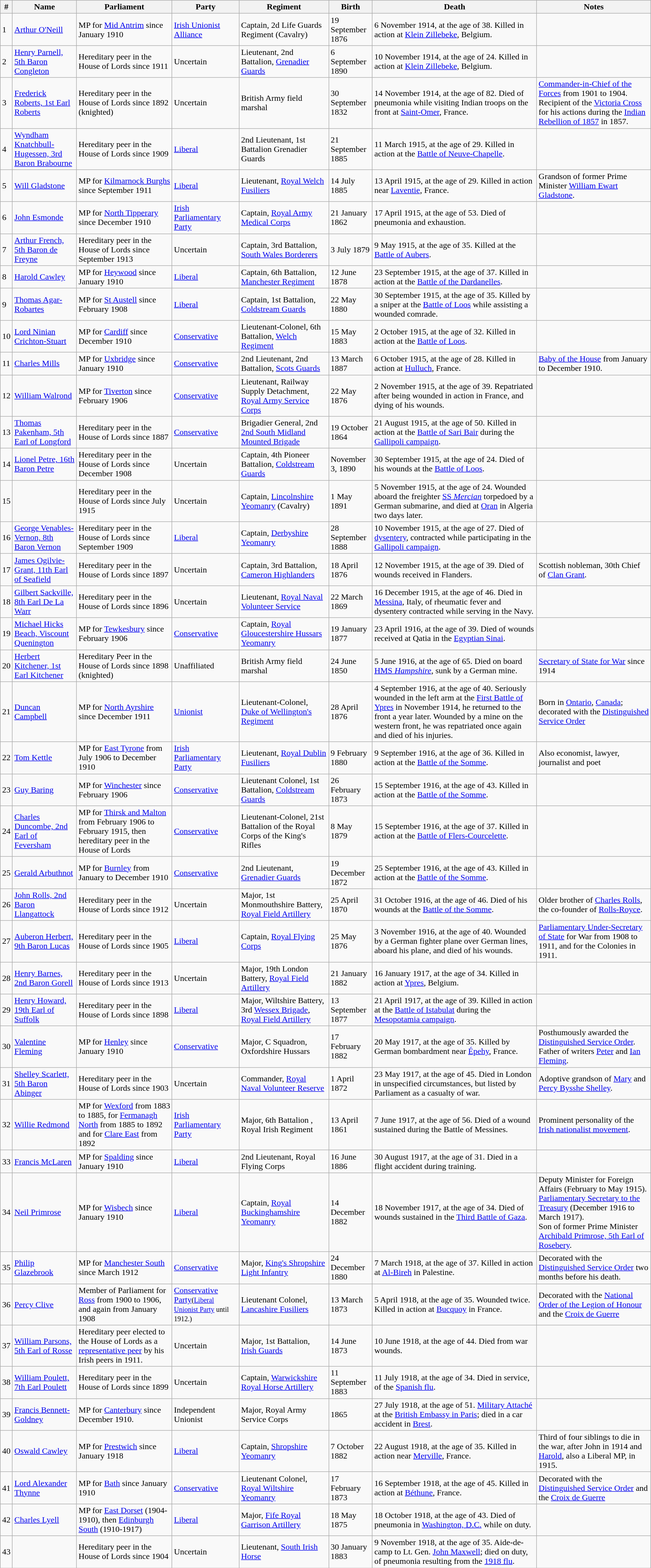<table class="wikitable">
<tr>
<th>#</th>
<th>Name</th>
<th>Parliament</th>
<th>Party</th>
<th>Regiment</th>
<th>Birth</th>
<th>Death</th>
<th>Notes</th>
</tr>
<tr>
<td>1</td>
<td><a href='#'>Arthur O'Neill</a></td>
<td>MP for <a href='#'>Mid Antrim</a> since January 1910</td>
<td><a href='#'>Irish Unionist Alliance</a></td>
<td>Captain, <abbr>2d</abbr> Life Guards Regiment (Cavalry)</td>
<td>19 September 1876</td>
<td>6 November 1914, at the age of 38. Killed in action at <a href='#'>Klein Zillebeke</a>, Belgium.</td>
<td></td>
</tr>
<tr>
<td>2</td>
<td><a href='#'>Henry Parnell, 5th Baron Congleton</a></td>
<td>Hereditary peer in the House of Lords since 1911</td>
<td>Uncertain</td>
<td>Lieutenant, <abbr>2nd Battalion,</abbr> <a href='#'>Grenadier Guards</a></td>
<td>6 September 1890</td>
<td>10 November 1914, at the age of 24. Killed in action at <a href='#'>Klein Zillebeke</a>, Belgium.</td>
<td></td>
</tr>
<tr>
<td>3</td>
<td><a href='#'>Frederick Roberts, 1st Earl Roberts</a></td>
<td>Hereditary peer in the House of Lords since 1892 (knighted)</td>
<td>Uncertain</td>
<td>British Army field marshal</td>
<td>30 September 1832</td>
<td>14 November 1914, at the age of 82. Died of pneumonia while visiting Indian troops on the front at <a href='#'>Saint-Omer</a>, France.</td>
<td><a href='#'>Commander-in-Chief of the Forces</a> from 1901 to 1904. Recipient of the <a href='#'>Victoria Cross</a> for his actions during the <a href='#'>Indian Rebellion of 1857</a> in 1857.</td>
</tr>
<tr>
<td>4</td>
<td><a href='#'>Wyndham Knatchbull-Hugessen, 3rd Baron Brabourne</a></td>
<td>Hereditary peer in the House of Lords since 1909</td>
<td><a href='#'>Liberal</a></td>
<td><abbr>2nd Lieutenant</abbr>, <abbr>1st Battalion</abbr> Grenadier Guards</td>
<td>21 September 1885</td>
<td>11 March 1915, at the age of 29. Killed in action at the <a href='#'>Battle of Neuve-Chapelle</a>.</td>
<td></td>
</tr>
<tr>
<td>5</td>
<td><a href='#'>Will Gladstone</a></td>
<td>MP for <a href='#'>Kilmarnock Burghs</a> since September 1911</td>
<td><a href='#'>Liberal</a></td>
<td>Lieutenant, <a href='#'>Royal Welch Fusiliers</a></td>
<td>14 July 1885</td>
<td>13 April 1915, at the age of 29. Killed in action near <a href='#'>Laventie</a>, France.</td>
<td>Grandson of former Prime Minister <a href='#'>William Ewart Gladstone</a>.</td>
</tr>
<tr>
<td>6</td>
<td><a href='#'>John Esmonde</a></td>
<td>MP for <a href='#'>North Tipperary</a> since December 1910</td>
<td><a href='#'>Irish Parliamentary Party</a></td>
<td>Captain, <a href='#'>Royal Army Medical Corps</a></td>
<td>21 January 1862</td>
<td>17 April 1915, at the age of 53. Died of pneumonia and exhaustion.</td>
<td></td>
</tr>
<tr>
<td>7</td>
<td><a href='#'>Arthur French, 5th Baron de Freyne</a></td>
<td>Hereditary peer in the House of Lords since September 1913</td>
<td>Uncertain</td>
<td>Captain, <abbr>3rd</abbr> Battalion, <a href='#'>South Wales Borderers</a></td>
<td>3 July 1879</td>
<td>9 May 1915, at the age of 35. Killed at the <a href='#'>Battle of Aubers</a>.</td>
<td></td>
</tr>
<tr>
<td>8</td>
<td><a href='#'>Harold Cawley</a></td>
<td>MP for <a href='#'>Heywood</a> since January 1910</td>
<td><a href='#'>Liberal</a></td>
<td>Captain, <abbr>6th Battalion,</abbr> <a href='#'>Manchester Regiment</a></td>
<td>12 June 1878</td>
<td>23 September 1915, at the age of 37. Killed in action at the <a href='#'>Battle of the Dardanelles</a>.</td>
<td></td>
</tr>
<tr>
<td>9</td>
<td><a href='#'>Thomas Agar-Robartes</a></td>
<td>MP for <a href='#'>St Austell</a> since February 1908</td>
<td><a href='#'>Liberal</a></td>
<td>Captain, <abbr>1st</abbr> Battalion, <a href='#'>Coldstream Guards</a></td>
<td>22 May 1880</td>
<td>30 September 1915, at the age of 35. Killed by a sniper at the <a href='#'>Battle of Loos</a> while assisting a wounded comrade.</td>
<td></td>
</tr>
<tr>
<td>10</td>
<td><a href='#'>Lord Ninian Crichton-Stuart</a></td>
<td>MP for <a href='#'>Cardiff</a> since December 1910</td>
<td><a href='#'>Conservative</a></td>
<td>Lieutenant-Colonel, <abbr>6th Battalion</abbr>, <a href='#'>Welch Regiment</a></td>
<td>15 May 1883</td>
<td>2 October 1915, at the age of 32. Killed in action at the <a href='#'>Battle of Loos</a>.</td>
<td></td>
</tr>
<tr>
<td>11</td>
<td><a href='#'>Charles Mills</a></td>
<td>MP for <a href='#'>Uxbridge</a> since January 1910</td>
<td><a href='#'>Conservative</a></td>
<td><abbr>2nd Lieutenant</abbr>, <abbr>2nd</abbr> Battalion, <a href='#'>Scots Guards</a></td>
<td>13 March 1887</td>
<td>6 October 1915, at the age of 28. Killed in action at <a href='#'>Hulluch</a>, France.</td>
<td><a href='#'>Baby of the House</a> from January to December 1910.</td>
</tr>
<tr>
<td>12</td>
<td><a href='#'>William Walrond</a></td>
<td>MP for <a href='#'>Tiverton</a> since February 1906</td>
<td><a href='#'>Conservative</a></td>
<td>Lieutenant, Railway Supply Detachment, <a href='#'>Royal Army Service Corps</a></td>
<td>22 May 1876</td>
<td>2 November 1915, at the age of 39. Repatriated after being wounded in action in France, and dying of his wounds.</td>
<td></td>
</tr>
<tr>
<td>13</td>
<td><a href='#'>Thomas Pakenham, 5th Earl of Longford</a></td>
<td>Hereditary peer in the House of Lords since 1887</td>
<td><a href='#'>Conservative</a></td>
<td>Brigadier General, <abbr>2nd <a href='#'>2nd South Midland Mounted Brigade</a></abbr></td>
<td>19 October 1864</td>
<td>21 August 1915, at the age of 50. Killed in action at the <a href='#'>Battle of Sari Bair</a> during the <a href='#'>Gallipoli campaign</a>.</td>
<td></td>
</tr>
<tr>
<td>14</td>
<td><a href='#'>Lionel Petre, 16th Baron Petre</a></td>
<td>Hereditary peer in the House of Lords since December 1908</td>
<td>Uncertain</td>
<td>Captain, <abbr>4th</abbr> Pioneer Battalion, <a href='#'>Coldstream Guards</a></td>
<td>November 3, 1890</td>
<td>30 September 1915, at the age of 24. Died of his wounds at the <a href='#'>Battle of Loos</a>.</td>
<td></td>
</tr>
<tr>
<td>15</td>
<td></td>
<td>Hereditary peer in the House of Lords since July 1915</td>
<td>Uncertain</td>
<td>Captain, <a href='#'>Lincolnshire Yeomanry</a> (Cavalry)</td>
<td><abbr>1 May</abbr> 1891</td>
<td>5 November 1915, at the age of 24. Wounded aboard the freighter <a href='#'>SS <em>Mercian</em></a> torpedoed by a German submarine, and died at <a href='#'>Oran</a> in Algeria two days later.</td>
<td></td>
</tr>
<tr>
<td>16</td>
<td><a href='#'>George Venables-Vernon, 8th Baron Vernon</a></td>
<td>Hereditary peer in the House of Lords since September 1909</td>
<td><a href='#'>Liberal</a></td>
<td>Captain, <a href='#'>Derbyshire Yeomanry</a></td>
<td>28 September 1888</td>
<td>10 November 1915, at the age of 27. Died of <a href='#'>dysentery</a>, contracted while participating in the <a href='#'>Gallipoli campaign</a>.</td>
<td></td>
</tr>
<tr>
<td>17</td>
<td><a href='#'>James Ogilvie-Grant, 11th Earl of Seafield</a></td>
<td>Hereditary peer in the House of Lords since 1897</td>
<td>Uncertain</td>
<td>Captain, <abbr>3rd Battalion</abbr>, <a href='#'>Cameron Highlanders</a></td>
<td>18 April 1876</td>
<td>12 November 1915, at the age of 39. Died of wounds received in Flanders.</td>
<td>Scottish nobleman, <abbr>30th Chief</abbr> of <a href='#'>Clan Grant</a>.</td>
</tr>
<tr>
<td>18</td>
<td><a href='#'>Gilbert Sackville, 8th Earl De La Warr</a></td>
<td>Hereditary peer in the House of Lords since 1896</td>
<td>Uncertain</td>
<td>Lieutenant, <a href='#'>Royal Naval Volunteer Service</a></td>
<td>22 March 1869</td>
<td>16 December 1915, at the age of 46. Died in <a href='#'>Messina</a>, Italy, of rheumatic fever and dysentery contracted while serving in the Navy.</td>
<td></td>
</tr>
<tr>
<td>19</td>
<td><a href='#'>Michael Hicks Beach, Viscount Quenington</a></td>
<td>MP for <a href='#'>Tewkesbury</a> since February 1906</td>
<td><a href='#'>Conservative</a></td>
<td>Captain, <a href='#'>Royal Gloucestershire Hussars Yeomanry</a></td>
<td>19 January 1877</td>
<td>23 April 1916, at the age of 39. Died of wounds received at Qatia in the <a href='#'>Egyptian Sinai</a>.</td>
<td></td>
</tr>
<tr>
<td>20</td>
<td><a href='#'>Herbert Kitchener, 1st Earl Kitchener</a></td>
<td>Hereditary Peer in the House of Lords since 1898 (knighted)</td>
<td>Unaffiliated</td>
<td>British Army field marshal</td>
<td>24 June 1850</td>
<td>5 June 1916, at the age of 65. Died on board <a href='#'>HMS <em>Hampshire</em></a>, sunk by a German mine.</td>
<td><a href='#'>Secretary of State for War</a> since 1914</td>
</tr>
<tr>
<td>21</td>
<td><a href='#'>Duncan Campbell</a></td>
<td>MP for <a href='#'>North Ayrshire</a> since December 1911</td>
<td><a href='#'>Unionist</a></td>
<td>Lieutenant-Colonel, <a href='#'>Duke of Wellington's Regiment</a></td>
<td>28 April 1876</td>
<td>4 September 1916, at the age of 40. Seriously wounded in the left arm at the <a href='#'>First Battle of Ypres</a> in November 1914, he returned to the front a year later. Wounded by a mine on the western front, he was repatriated once again and died of his injuries.</td>
<td>Born in <a href='#'>Ontario</a>, <a href='#'>Canada</a>; decorated with the <a href='#'>Distinguished Service Order</a></td>
</tr>
<tr>
<td>22</td>
<td><a href='#'>Tom Kettle</a></td>
<td>MP for <a href='#'>East Tyrone</a> from July 1906 to December 1910</td>
<td><a href='#'>Irish Parliamentary Party</a></td>
<td>Lieutenant, <a href='#'>Royal Dublin Fusiliers</a></td>
<td>9 February 1880</td>
<td>9 September 1916, at the age of 36. Killed in action at the <a href='#'>Battle of the Somme</a>.</td>
<td>Also economist, lawyer, journalist and poet</td>
</tr>
<tr>
<td>23</td>
<td><a href='#'>Guy Baring</a></td>
<td>MP for <a href='#'>Winchester</a> since February 1906</td>
<td><a href='#'>Conservative</a></td>
<td>Lieutenant Colonel, <abbr>1st Battalion,</abbr> <a href='#'>Coldstream Guards</a></td>
<td>26 February 1873</td>
<td>15 September 1916, at the age of 43. Killed in action at the <a href='#'>Battle of the Somme</a>.</td>
<td></td>
</tr>
<tr>
<td>24</td>
<td><a href='#'>Charles Duncombe, 2nd Earl of Feversham</a></td>
<td>MP for <a href='#'>Thirsk and Malton</a> from February 1906 to February 1915, then hereditary peer in the House of Lords</td>
<td><a href='#'>Conservative</a></td>
<td>Lieutenant-Colonel, <abbr>21st Battalion</abbr> of the Royal Corps of the King's Rifles</td>
<td>8 May 1879</td>
<td>15 September 1916, at the age of 37. Killed in action at the <a href='#'>Battle of Flers-Courcelette</a>.</td>
<td></td>
</tr>
<tr>
<td>25</td>
<td><a href='#'>Gerald Arbuthnot</a></td>
<td>MP for <a href='#'>Burnley</a> from January to December 1910</td>
<td><a href='#'>Conservative</a></td>
<td><abbr>2nd Lieutenant</abbr>, <a href='#'>Grenadier Guards</a></td>
<td>19 December 1872</td>
<td>25 September 1916, at the age of 43. Killed in action at the <a href='#'>Battle of the Somme</a>.</td>
<td></td>
</tr>
<tr>
<td>26</td>
<td><a href='#'>John Rolls, 2nd Baron Llangattock</a></td>
<td>Hereditary peer in the House of Lords since 1912</td>
<td>Uncertain</td>
<td>Major, <abbr>1st</abbr> Monmouthshire Battery, <a href='#'>Royal Field Artillery</a></td>
<td>25 April 1870</td>
<td>31 October 1916, at the age of 46. Died of his wounds at the <a href='#'>Battle of the Somme</a>.</td>
<td>Older brother of <a href='#'>Charles Rolls</a>, the co-founder of <a href='#'>Rolls-Royce</a>.</td>
</tr>
<tr>
<td>27</td>
<td><a href='#'>Auberon Herbert, 9th Baron Lucas</a></td>
<td>Hereditary peer in the House of Lords since 1905</td>
<td><a href='#'>Liberal</a></td>
<td>Captain, <a href='#'>Royal Flying Corps</a></td>
<td>25 May 1876</td>
<td>3 November 1916, at the age of 40. Wounded by a German fighter plane over German lines, aboard his plane, and died of his wounds.</td>
<td><a href='#'>Parliamentary Under-Secretary of State</a> for War from 1908 to 1911, and for the Colonies in 1911.</td>
</tr>
<tr>
<td>28</td>
<td><a href='#'>Henry Barnes, 2nd Baron Gorell</a></td>
<td>Hereditary peer in the House of Lords since 1913</td>
<td>Uncertain</td>
<td>Major, <abbr>19th</abbr> London Battery,   <a href='#'>Royal Field Artillery</a></td>
<td>21 January 1882</td>
<td>16 January 1917, at the age of 34. Killed in action at <a href='#'>Ypres</a>, Belgium.</td>
<td></td>
</tr>
<tr>
<td>29</td>
<td><a href='#'>Henry Howard, 19th Earl of Suffolk</a></td>
<td>Hereditary peer in the House of Lords since 1898</td>
<td><a href='#'>Liberal</a></td>
<td>Major, Wiltshire Battery, <abbr>3rd</abbr> <a href='#'>Wessex Brigade</a>, <a href='#'>Royal Field Artillery</a></td>
<td>13 September 1877</td>
<td>21 April 1917, at the age of 39. Killed in action at the <a href='#'>Battle of Istabulat</a> during the <a href='#'>Mesopotamia campaign</a>.</td>
<td></td>
</tr>
<tr>
<td>30</td>
<td><a href='#'>Valentine Fleming</a></td>
<td>MP for <a href='#'>Henley</a> since January 1910</td>
<td><a href='#'>Conservative</a></td>
<td>Major, C Squadron, Oxfordshire Hussars</td>
<td>17 February 1882</td>
<td>20 May 1917, at the age of 35. Killed by German bombardment near <a href='#'>Épehy</a>, France.</td>
<td>Posthumously awarded the <a href='#'>Distinguished Service Order</a>. Father of writers <a href='#'>Peter</a> and <a href='#'>Ian Fleming</a>.</td>
</tr>
<tr>
<td>31</td>
<td><a href='#'>Shelley Scarlett, 5th Baron Abinger</a></td>
<td>Hereditary peer in the House of Lords since 1903</td>
<td>Uncertain</td>
<td>Commander, <a href='#'>Royal Naval Volunteer Reserve</a></td>
<td>1 April 1872</td>
<td>23 May 1917, at the age of 45. Died in London in unspecified circumstances, but listed by Parliament as a casualty of war.</td>
<td>Adoptive grandson of <a href='#'>Mary</a> and <a href='#'>Percy Bysshe Shelley</a>.</td>
</tr>
<tr>
<td>32</td>
<td><a href='#'>Willie Redmond</a></td>
<td>MP for <a href='#'>Wexford</a> from 1883 to 1885, for <a href='#'>Fermanagh North</a> from 1885 to 1892 and for <a href='#'>Clare East</a> from 1892</td>
<td><a href='#'>Irish Parliamentary Party</a></td>
<td>Major, <abbr>6th Battalion</abbr> , Royal Irish Regiment</td>
<td>13 April 1861</td>
<td>7 June 1917, at the age of 56. Died of a wound sustained during the Battle of Messines.</td>
<td>Prominent personality of the <a href='#'>Irish nationalist movement</a>.</td>
</tr>
<tr>
<td>33</td>
<td><a href='#'>Francis McLaren</a></td>
<td>MP for <a href='#'>Spalding</a> since January 1910</td>
<td><a href='#'>Liberal</a></td>
<td><abbr>2nd Lieutenant</abbr>, Royal Flying Corps</td>
<td>16 June 1886</td>
<td>30 August 1917, at the age of 31. Died in a flight accident during training.</td>
<td></td>
</tr>
<tr>
<td>34</td>
<td><a href='#'>Neil Primrose</a></td>
<td>MP for <a href='#'>Wisbech</a> since January 1910</td>
<td><a href='#'>Liberal</a></td>
<td>Captain, <a href='#'>Royal Buckinghamshire Yeomanry</a></td>
<td>14 December 1882</td>
<td>18 November 1917, at the age of 34. Died of wounds sustained in the <a href='#'>Third Battle of Gaza</a>.</td>
<td>Deputy Minister for Foreign Affairs (February to May 1915). <a href='#'>Parliamentary Secretary to the Treasury</a> (December 1916 to March 1917).<br>Son of former Prime Minister <a href='#'>Archibald Primrose, 5th Earl of Rosebery</a>.</td>
</tr>
<tr>
<td>35</td>
<td><a href='#'>Philip Glazebrook</a></td>
<td>MP for <a href='#'>Manchester South</a> since March 1912</td>
<td><a href='#'>Conservative</a></td>
<td>Major, <a href='#'>King's Shropshire Light Infantry</a></td>
<td>24 December 1880</td>
<td>7 March 1918, at the age of 37. Killed in action at <a href='#'>Al-Bireh</a> in Palestine.</td>
<td>Decorated with the <a href='#'>Distinguished Service Order</a> two months before his death.</td>
</tr>
<tr>
<td>36</td>
<td><a href='#'>Percy Clive</a></td>
<td>Member of Parliament for <a href='#'>Ross</a> from 1900 to 1906, and again from January 1908</td>
<td><a href='#'>Conservative Party</a><small>(<a href='#'>Liberal Unionist Party</a> until 1912.)</small></td>
<td>Lieutenant Colonel, <a href='#'>Lancashire Fusiliers</a></td>
<td>13 March 1873</td>
<td>5 April 1918, at the age of 35. Wounded twice. Killed in action at <a href='#'>Bucquoy</a> in France.</td>
<td>Decorated with the <a href='#'>National Order of the Legion of Honour</a> and the <a href='#'>Croix de Guerre</a></td>
</tr>
<tr>
<td>37</td>
<td><a href='#'>William Parsons, 5th Earl of Rosse</a></td>
<td>Hereditary peer elected to the House of Lords as a <a href='#'>representative peer</a> by his Irish peers in 1911.</td>
<td>Uncertain</td>
<td>Major, <abbr>1st Battalion</abbr>, <a href='#'>Irish Guards</a></td>
<td>14 June 1873</td>
<td>10 June 1918, at the age of 44. Died from war wounds.</td>
<td></td>
</tr>
<tr>
<td>38</td>
<td><a href='#'>William Poulett, 7th Earl Poulett</a></td>
<td>Hereditary peer in the House of Lords since 1899</td>
<td>Uncertain</td>
<td>Captain, <a href='#'>Warwickshire Royal Horse Artillery</a></td>
<td>11 September 1883</td>
<td>11 July 1918, at the age of 34. Died in service, of the <a href='#'>Spanish flu</a>.</td>
<td></td>
</tr>
<tr>
<td>39</td>
<td><a href='#'>Francis Bennett-Goldney</a></td>
<td>MP for <a href='#'>Canterbury</a> since December 1910.</td>
<td>Independent Unionist</td>
<td>Major, Royal Army Service Corps</td>
<td>1865</td>
<td>27 July 1918, at the age of 51. <a href='#'>Military Attaché</a> at the <a href='#'>British Embassy in Paris</a>; died in a car accident in <a href='#'>Brest</a>.</td>
<td></td>
</tr>
<tr>
<td>40</td>
<td><a href='#'>Oswald Cawley</a></td>
<td>MP for <a href='#'>Prestwich</a> since January 1918</td>
<td><a href='#'>Liberal</a></td>
<td>Captain, <a href='#'>Shropshire Yeomanry</a></td>
<td>7 October 1882</td>
<td>22 August 1918, at the age of 35. Killed in action near <a href='#'>Merville</a>, France.</td>
<td>Third of four siblings to die in the war, after John in 1914 and <a href='#'>Harold</a>, also a Liberal MP, in 1915.</td>
</tr>
<tr>
<td>41</td>
<td><a href='#'>Lord Alexander Thynne</a></td>
<td>MP for <a href='#'>Bath</a> since January 1910</td>
<td><a href='#'>Conservative</a></td>
<td>Lieutenant Colonel, <a href='#'>Royal Wiltshire Yeomanry</a></td>
<td>17 February 1873</td>
<td>16 September 1918, at the age of 45. Killed in action at <a href='#'>Béthune</a>, France.</td>
<td>Decorated with the <a href='#'>Distinguished Service Order</a> and the <a href='#'>Croix de Guerre</a></td>
</tr>
<tr>
<td>42</td>
<td><a href='#'>Charles Lyell</a></td>
<td>MP for <a href='#'>East Dorset</a> (1904-1910), then <a href='#'>Edinburgh South</a> (1910-1917)</td>
<td><a href='#'>Liberal</a></td>
<td>Major, <a href='#'>Fife Royal Garrison Artillery</a></td>
<td>18 May 1875</td>
<td>18 October 1918, at the age of 43. Died of pneumonia in <a href='#'>Washington, D.C.</a> while on duty.</td>
<td></td>
</tr>
<tr>
<td>43</td>
<td></td>
<td>Hereditary peer in the House of Lords since 1904</td>
<td>Uncertain</td>
<td>Lieutenant, <a href='#'>South Irish Horse</a></td>
<td>30 January 1883</td>
<td>9 November 1918, at the age of 35. Aide-de-camp to Lt. Gen. <a href='#'>John Maxwell</a>; died on duty, of pneumonia resulting from the <a href='#'>1918 flu</a>.</td>
<td></td>
</tr>
</table>
